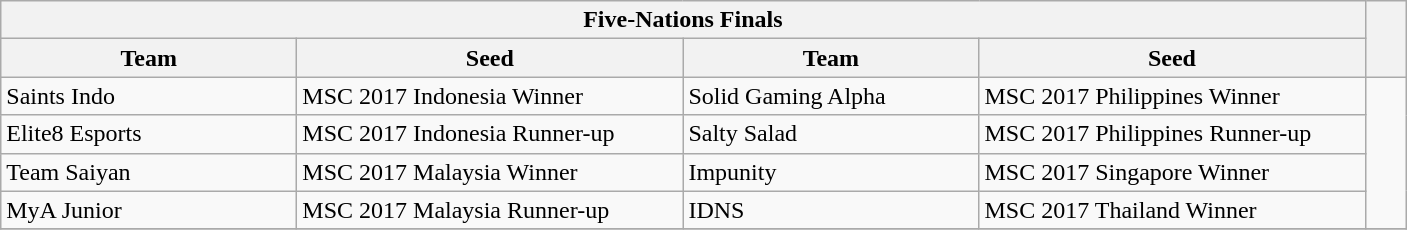<table class="wikitable">
<tr>
<th colspan="4">Five-Nations Finals</th>
<th rowspan="2" width=20></th>
</tr>
<tr>
<th width=190>Team</th>
<th width=250>Seed</th>
<th width=190>Team</th>
<th width=250>Seed</th>
</tr>
<tr>
<td> Saints Indo</td>
<td>MSC 2017 Indonesia Winner</td>
<td> Solid Gaming Alpha</td>
<td>MSC 2017 Philippines Winner</td>
<td rowspan="4" align=center></td>
</tr>
<tr>
<td> Elite8 Esports</td>
<td>MSC 2017 Indonesia Runner-up</td>
<td> Salty Salad</td>
<td>MSC 2017 Philippines Runner-up</td>
</tr>
<tr>
<td> Team Saiyan</td>
<td>MSC 2017 Malaysia Winner</td>
<td> Impunity</td>
<td>MSC 2017 Singapore Winner</td>
</tr>
<tr>
<td> MyA Junior</td>
<td>MSC 2017 Malaysia Runner-up</td>
<td> IDNS</td>
<td>MSC 2017 Thailand Winner</td>
</tr>
<tr>
</tr>
</table>
